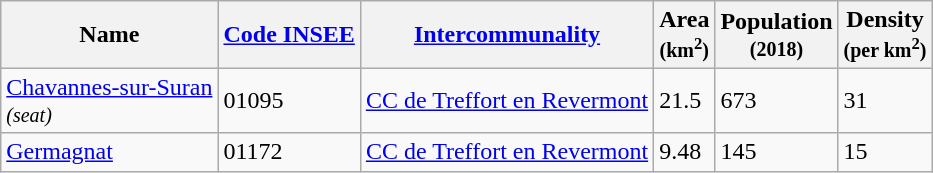<table class="wikitable">
<tr>
<th>Name</th>
<th><a href='#'>Code INSEE</a></th>
<th><a href='#'>Intercommunality</a></th>
<th>Area<br><small>(km<sup>2</sup>)</small></th>
<th>Population<br><small>(2018)</small></th>
<th>Density<br><small>(per km<sup>2</sup>)</small></th>
</tr>
<tr>
<td><a href='#'>Chavannes-sur-Suran</a><br><small><em>(seat)</em></small></td>
<td>01095</td>
<td><a href='#'>CC de Treffort en Revermont</a></td>
<td>21.5</td>
<td>673</td>
<td>31</td>
</tr>
<tr>
<td><a href='#'>Germagnat</a></td>
<td>01172</td>
<td><a href='#'>CC de Treffort en Revermont</a></td>
<td>9.48</td>
<td>145</td>
<td>15</td>
</tr>
</table>
